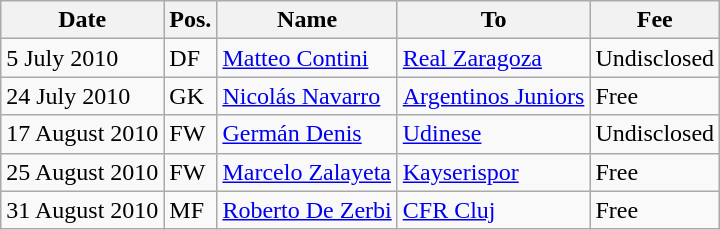<table class="wikitable">
<tr>
<th>Date</th>
<th>Pos.</th>
<th>Name</th>
<th>To</th>
<th>Fee</th>
</tr>
<tr>
<td>5 July 2010</td>
<td>DF</td>
<td> <a href='#'>Matteo Contini</a></td>
<td> <a href='#'>Real Zaragoza</a></td>
<td>Undisclosed</td>
</tr>
<tr>
<td>24 July 2010</td>
<td>GK</td>
<td> <a href='#'>Nicolás Navarro</a></td>
<td> <a href='#'>Argentinos Juniors</a></td>
<td>Free</td>
</tr>
<tr>
<td>17 August 2010</td>
<td>FW</td>
<td> <a href='#'>Germán Denis</a></td>
<td> <a href='#'>Udinese</a></td>
<td>Undisclosed</td>
</tr>
<tr>
<td>25 August 2010</td>
<td>FW</td>
<td> <a href='#'>Marcelo Zalayeta</a></td>
<td> <a href='#'>Kayserispor</a></td>
<td>Free</td>
</tr>
<tr>
<td>31 August 2010</td>
<td>MF</td>
<td> <a href='#'>Roberto De Zerbi</a></td>
<td> <a href='#'>CFR Cluj</a></td>
<td>Free</td>
</tr>
</table>
